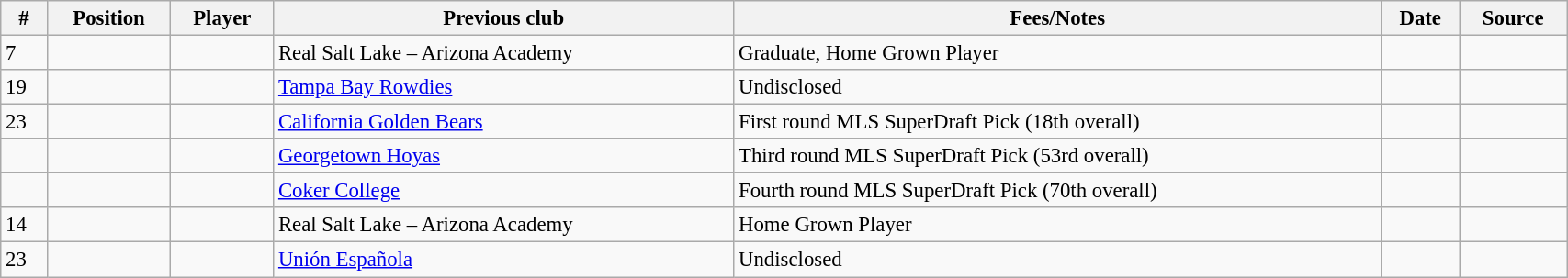<table class="wikitable sortable" style="width:90%; text-align:center; font-size:95%; text-align:left;">
<tr>
<th><strong>#</strong></th>
<th><strong>Position </strong></th>
<th><strong>Player </strong></th>
<th><strong>Previous club</strong></th>
<th><strong>Fees/Notes </strong></th>
<th><strong>Date</strong></th>
<th><strong>Source</strong></th>
</tr>
<tr>
<td>7</td>
<td></td>
<td></td>
<td>  Real Salt Lake – Arizona Academy</td>
<td>Graduate, Home Grown Player</td>
<td></td>
<td></td>
</tr>
<tr>
<td>19</td>
<td></td>
<td></td>
<td>  <a href='#'>Tampa Bay Rowdies</a></td>
<td>Undisclosed</td>
<td></td>
<td></td>
</tr>
<tr>
<td>23</td>
<td></td>
<td></td>
<td>  <a href='#'>California Golden Bears</a></td>
<td>First round MLS SuperDraft Pick (18th overall)</td>
<td></td>
<td></td>
</tr>
<tr>
<td></td>
<td></td>
<td></td>
<td>  <a href='#'>Georgetown Hoyas</a></td>
<td>Third round MLS SuperDraft Pick (53rd overall)</td>
<td></td>
<td></td>
</tr>
<tr>
<td></td>
<td></td>
<td></td>
<td>  <a href='#'>Coker College</a></td>
<td>Fourth round MLS SuperDraft Pick (70th overall)</td>
<td></td>
<td></td>
</tr>
<tr>
<td>14</td>
<td></td>
<td></td>
<td>  Real Salt Lake – Arizona Academy</td>
<td>Home Grown Player</td>
<td></td>
<td></td>
</tr>
<tr>
<td>23</td>
<td></td>
<td></td>
<td> <a href='#'>Unión Española</a></td>
<td>Undisclosed</td>
<td></td>
<td></td>
</tr>
</table>
